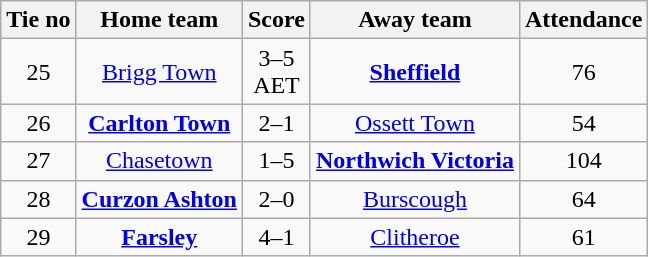<table class="wikitable" style="text-align: center">
<tr>
<th>Tie no</th>
<th>Home team</th>
<th>Score</th>
<th>Away team</th>
<th>Attendance</th>
</tr>
<tr>
<td>25</td>
<td><a href='#'>Brigg Town</a></td>
<td>3–5<br>AET</td>
<td><strong><a href='#'>Sheffield</a></strong></td>
<td>76</td>
</tr>
<tr>
<td>26</td>
<td><strong><a href='#'>Carlton Town</a></strong></td>
<td>2–1</td>
<td><a href='#'>Ossett Town</a></td>
<td>54</td>
</tr>
<tr>
<td>27</td>
<td><a href='#'>Chasetown</a></td>
<td>1–5</td>
<td><strong><a href='#'>Northwich Victoria</a></strong></td>
<td>104</td>
</tr>
<tr>
<td>28</td>
<td><strong><a href='#'>Curzon Ashton</a></strong></td>
<td>2–0</td>
<td><a href='#'>Burscough</a></td>
<td>64</td>
</tr>
<tr>
<td>29</td>
<td><strong><a href='#'>Farsley</a></strong></td>
<td>4–1</td>
<td><a href='#'>Clitheroe</a></td>
<td>61</td>
</tr>
</table>
